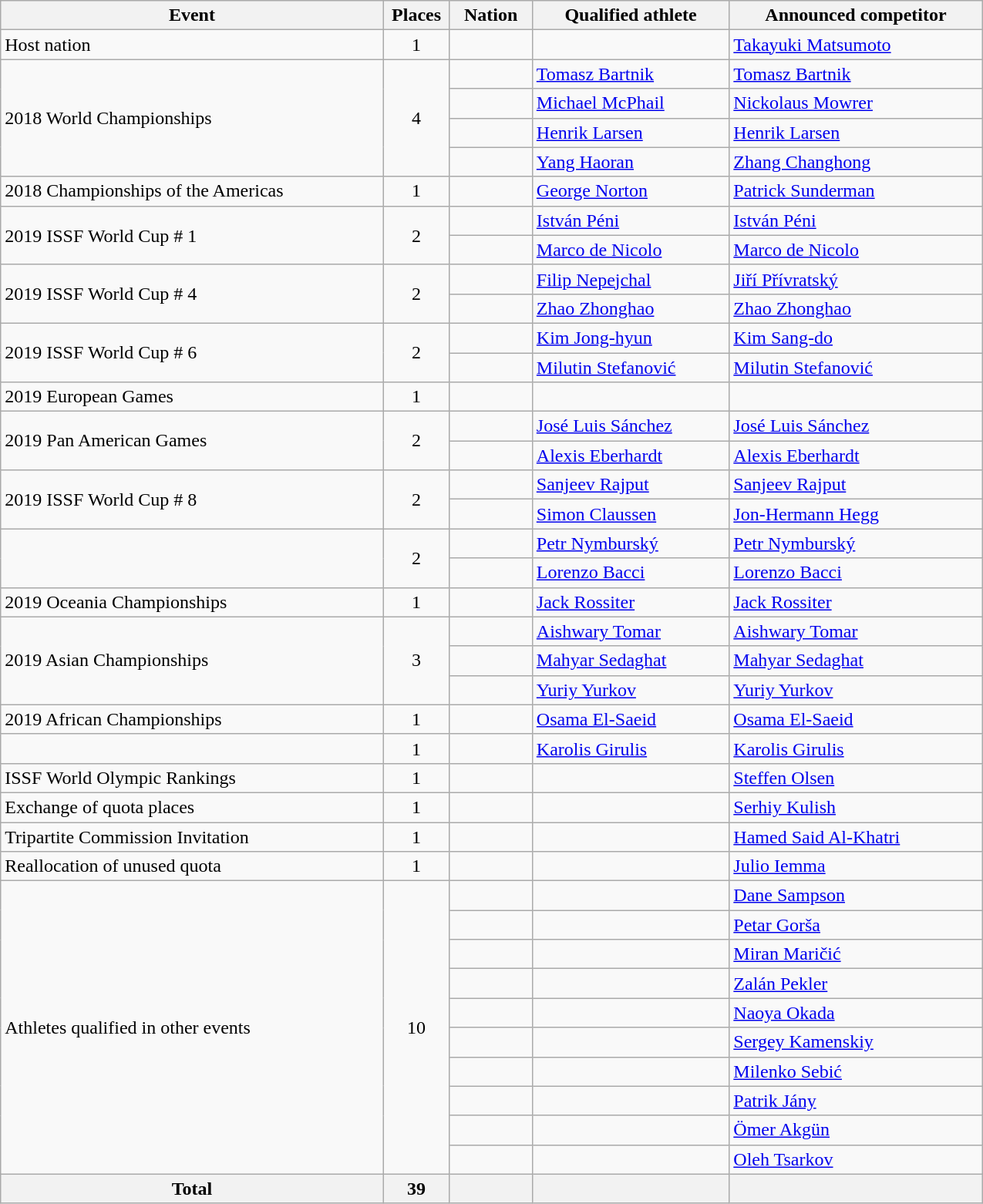<table class=wikitable style="text-align:left" width=850>
<tr>
<th>Event</th>
<th width=50>Places</th>
<th>Nation</th>
<th>Qualified athlete</th>
<th>Announced competitor</th>
</tr>
<tr>
<td>Host nation</td>
<td align=center>1</td>
<td></td>
<td></td>
<td><a href='#'>Takayuki Matsumoto</a></td>
</tr>
<tr>
<td rowspan="4">2018 World Championships</td>
<td rowspan=4 align=center>4</td>
<td></td>
<td><a href='#'>Tomasz Bartnik</a></td>
<td><a href='#'>Tomasz Bartnik</a></td>
</tr>
<tr>
<td></td>
<td><a href='#'>Michael McPhail</a></td>
<td><a href='#'>Nickolaus Mowrer</a></td>
</tr>
<tr>
<td></td>
<td><a href='#'>Henrik Larsen</a></td>
<td><a href='#'>Henrik Larsen</a></td>
</tr>
<tr>
<td></td>
<td><a href='#'>Yang Haoran</a></td>
<td><a href='#'>Zhang Changhong</a></td>
</tr>
<tr>
<td>2018 Championships of the Americas</td>
<td align=center>1</td>
<td></td>
<td><a href='#'>George Norton</a></td>
<td><a href='#'>Patrick Sunderman</a></td>
</tr>
<tr>
<td rowspan="2">2019 ISSF World Cup # 1</td>
<td rowspan=2 align=center>2</td>
<td></td>
<td><a href='#'>István Péni</a></td>
<td><a href='#'>István Péni</a></td>
</tr>
<tr>
<td></td>
<td><a href='#'>Marco de Nicolo</a></td>
<td><a href='#'>Marco de Nicolo</a></td>
</tr>
<tr>
<td rowspan="2">2019 ISSF World Cup # 4</td>
<td rowspan=2 align=center>2</td>
<td></td>
<td><a href='#'>Filip Nepejchal</a></td>
<td><a href='#'>Jiří Přívratský</a></td>
</tr>
<tr>
<td></td>
<td><a href='#'>Zhao Zhonghao</a></td>
<td><a href='#'>Zhao Zhonghao</a></td>
</tr>
<tr>
<td rowspan="2">2019 ISSF World Cup # 6</td>
<td rowspan=2 align=center>2</td>
<td></td>
<td><a href='#'>Kim Jong-hyun</a></td>
<td><a href='#'>Kim Sang-do</a></td>
</tr>
<tr>
<td></td>
<td><a href='#'>Milutin Stefanović</a></td>
<td><a href='#'>Milutin Stefanović</a></td>
</tr>
<tr>
<td>2019 European Games</td>
<td align=center>1</td>
<td></td>
<td></td>
<td></td>
</tr>
<tr>
<td rowspan="2">2019 Pan American Games</td>
<td rowspan=2 align=center>2</td>
<td></td>
<td><a href='#'>José Luis Sánchez</a></td>
<td><a href='#'>José Luis Sánchez</a></td>
</tr>
<tr>
<td></td>
<td><a href='#'>Alexis Eberhardt</a></td>
<td><a href='#'>Alexis Eberhardt</a></td>
</tr>
<tr>
<td rowspan="2">2019 ISSF World Cup # 8</td>
<td rowspan=2 align=center>2</td>
<td></td>
<td><a href='#'>Sanjeev Rajput</a></td>
<td><a href='#'>Sanjeev Rajput</a></td>
</tr>
<tr>
<td></td>
<td><a href='#'>Simon Claussen</a></td>
<td><a href='#'>Jon-Hermann Hegg</a></td>
</tr>
<tr>
<td rowspan="2"></td>
<td rowspan=2 align=center>2</td>
<td></td>
<td><a href='#'>Petr Nymburský</a></td>
<td><a href='#'>Petr Nymburský</a></td>
</tr>
<tr>
<td></td>
<td><a href='#'>Lorenzo Bacci</a></td>
<td><a href='#'>Lorenzo Bacci</a></td>
</tr>
<tr>
<td>2019 Oceania Championships</td>
<td align=center>1</td>
<td></td>
<td><a href='#'>Jack Rossiter</a></td>
<td><a href='#'>Jack Rossiter</a></td>
</tr>
<tr>
<td rowspan=3>2019 Asian Championships</td>
<td rowspan=3 align=center>3</td>
<td></td>
<td><a href='#'>Aishwary Tomar</a></td>
<td><a href='#'>Aishwary Tomar</a></td>
</tr>
<tr>
<td></td>
<td><a href='#'>Mahyar Sedaghat</a></td>
<td><a href='#'>Mahyar Sedaghat</a></td>
</tr>
<tr>
<td></td>
<td><a href='#'>Yuriy Yurkov</a></td>
<td><a href='#'>Yuriy Yurkov</a></td>
</tr>
<tr>
<td>2019 African Championships</td>
<td align=center>1</td>
<td></td>
<td><a href='#'>Osama El-Saeid</a></td>
<td><a href='#'>Osama El-Saeid</a></td>
</tr>
<tr>
<td></td>
<td align=center>1</td>
<td></td>
<td><a href='#'>Karolis Girulis</a></td>
<td><a href='#'>Karolis Girulis</a></td>
</tr>
<tr>
<td>ISSF World Olympic Rankings</td>
<td align=center>1</td>
<td></td>
<td></td>
<td><a href='#'>Steffen Olsen</a></td>
</tr>
<tr>
<td>Exchange of quota places</td>
<td align=center>1</td>
<td></td>
<td></td>
<td><a href='#'>Serhiy Kulish</a></td>
</tr>
<tr>
<td>Tripartite Commission Invitation</td>
<td align=center>1</td>
<td></td>
<td></td>
<td><a href='#'>Hamed Said Al-Khatri</a></td>
</tr>
<tr>
<td>Reallocation of unused quota</td>
<td align=center>1</td>
<td></td>
<td></td>
<td><a href='#'>Julio Iemma</a></td>
</tr>
<tr>
<td rowspan="10">Athletes qualified in other events</td>
<td rowspan=10 align=center>10</td>
<td></td>
<td></td>
<td><a href='#'>Dane Sampson</a></td>
</tr>
<tr>
<td></td>
<td></td>
<td><a href='#'>Petar Gorša</a></td>
</tr>
<tr>
<td></td>
<td></td>
<td><a href='#'>Miran Maričić</a></td>
</tr>
<tr>
<td></td>
<td></td>
<td><a href='#'>Zalán Pekler</a></td>
</tr>
<tr>
<td></td>
<td></td>
<td><a href='#'>Naoya Okada</a></td>
</tr>
<tr>
<td></td>
<td></td>
<td><a href='#'>Sergey Kamenskiy</a></td>
</tr>
<tr>
<td></td>
<td></td>
<td><a href='#'>Milenko Sebić</a></td>
</tr>
<tr>
<td></td>
<td></td>
<td><a href='#'>Patrik Jány</a></td>
</tr>
<tr>
<td></td>
<td></td>
<td><a href='#'>Ömer Akgün</a></td>
</tr>
<tr>
<td></td>
<td></td>
<td><a href='#'>Oleh Tsarkov</a></td>
</tr>
<tr>
<th>Total</th>
<th>39</th>
<th></th>
<th></th>
<th></th>
</tr>
</table>
